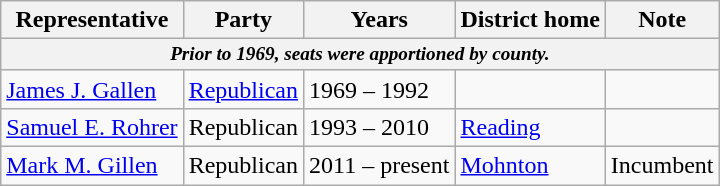<table class=wikitable>
<tr valign=bottom>
<th>Representative</th>
<th>Party</th>
<th>Years</th>
<th>District home</th>
<th>Note</th>
</tr>
<tr>
<th colspan=5 style="font-size: 80%;"><em>Prior to 1969, seats were apportioned by county.</em></th>
</tr>
<tr>
<td><a href='#'>James J. Gallen</a></td>
<td><a href='#'>Republican</a></td>
<td>1969 – 1992</td>
<td></td>
<td></td>
</tr>
<tr>
<td><a href='#'>Samuel E. Rohrer</a></td>
<td>Republican</td>
<td>1993 – 2010</td>
<td><a href='#'>Reading</a></td>
<td></td>
</tr>
<tr>
<td><a href='#'>Mark M. Gillen</a></td>
<td>Republican</td>
<td>2011 – present</td>
<td><a href='#'>Mohnton</a></td>
<td>Incumbent</td>
</tr>
</table>
